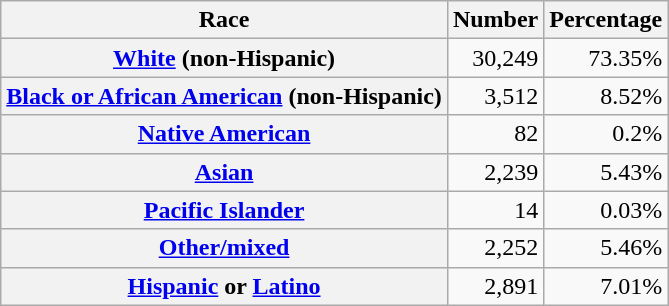<table class="wikitable" style="text-align:right">
<tr>
<th scope="col">Race</th>
<th scope="col">Number</th>
<th scope="col">Percentage</th>
</tr>
<tr>
<th scope="row"><a href='#'>White</a> (non-Hispanic)</th>
<td>30,249</td>
<td>73.35%</td>
</tr>
<tr>
<th scope="row"><a href='#'>Black or African American</a> (non-Hispanic)</th>
<td>3,512</td>
<td>8.52%</td>
</tr>
<tr>
<th scope="row"><a href='#'>Native American</a></th>
<td>82</td>
<td>0.2%</td>
</tr>
<tr>
<th scope="row"><a href='#'>Asian</a></th>
<td>2,239</td>
<td>5.43%</td>
</tr>
<tr>
<th scope="row"><a href='#'>Pacific Islander</a></th>
<td>14</td>
<td>0.03%</td>
</tr>
<tr>
<th scope="row"><a href='#'>Other/mixed</a></th>
<td>2,252</td>
<td>5.46%</td>
</tr>
<tr>
<th scope="row"><a href='#'>Hispanic</a> or <a href='#'>Latino</a></th>
<td>2,891</td>
<td>7.01%</td>
</tr>
</table>
